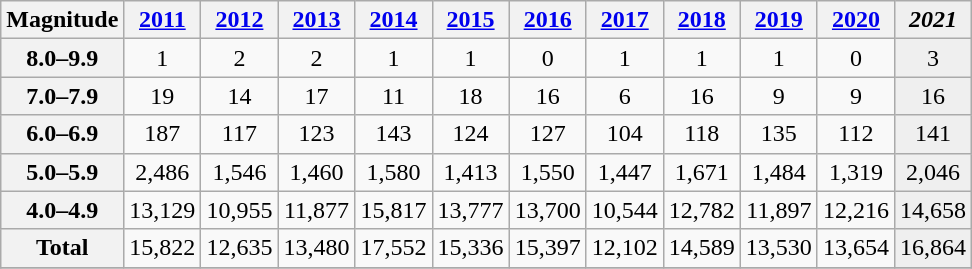<table class="wikitable" style="text-align:center">
<tr>
<th>Magnitude</th>
<th><a href='#'>2011</a></th>
<th><a href='#'>2012</a></th>
<th><a href='#'>2013</a></th>
<th><a href='#'>2014</a></th>
<th><a href='#'>2015</a></th>
<th><a href='#'>2016</a></th>
<th><a href='#'>2017</a></th>
<th><a href='#'>2018</a></th>
<th><a href='#'>2019</a></th>
<th><a href='#'>2020</a></th>
<th style="background:#efefef;"><em>2021</em></th>
</tr>
<tr>
<th>8.0–9.9</th>
<td>1</td>
<td>2</td>
<td>2</td>
<td>1</td>
<td>1</td>
<td>0</td>
<td>1</td>
<td>1</td>
<td>1</td>
<td>0</td>
<td style="background:#efefef;">3</td>
</tr>
<tr>
<th>7.0–7.9</th>
<td>19</td>
<td>14</td>
<td>17</td>
<td>11</td>
<td>18</td>
<td>16</td>
<td>6</td>
<td>16</td>
<td>9</td>
<td>9</td>
<td style="background:#efefef;">16</td>
</tr>
<tr>
<th>6.0–6.9</th>
<td>187</td>
<td>117</td>
<td>123</td>
<td>143</td>
<td>124</td>
<td>127</td>
<td>104</td>
<td>118</td>
<td>135</td>
<td>112</td>
<td style="background:#efefef;">141</td>
</tr>
<tr>
<th>5.0–5.9</th>
<td>2,486</td>
<td>1,546</td>
<td>1,460</td>
<td>1,580</td>
<td>1,413</td>
<td>1,550</td>
<td>1,447</td>
<td>1,671</td>
<td>1,484</td>
<td>1,319</td>
<td style="background:#efefef;">2,046</td>
</tr>
<tr>
<th>4.0–4.9</th>
<td>13,129</td>
<td>10,955</td>
<td>11,877</td>
<td>15,817</td>
<td>13,777</td>
<td>13,700</td>
<td>10,544</td>
<td>12,782</td>
<td>11,897</td>
<td>12,216</td>
<td style="background:#efefef;">14,658</td>
</tr>
<tr>
<th>Total</th>
<td>15,822</td>
<td>12,635</td>
<td>13,480</td>
<td>17,552</td>
<td>15,336</td>
<td>15,397</td>
<td>12,102</td>
<td>14,589</td>
<td>13,530</td>
<td>13,654</td>
<td style="background:#efefef;">16,864</td>
</tr>
<tr>
</tr>
</table>
